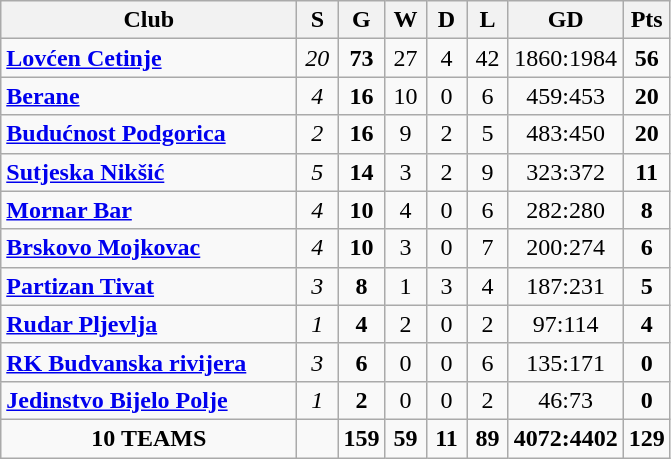<table class="wikitable sortable">
<tr>
<th width="190">Club</th>
<th width="20">S</th>
<th width="20">G</th>
<th width="20">W</th>
<th width="20">D</th>
<th width="20">L</th>
<th>GD</th>
<th width="20">Pts</th>
</tr>
<tr>
<td><strong><a href='#'>Lovćen Cetinje</a></strong></td>
<td align = "center"><em>20</em></td>
<td align = "center"><strong>73</strong></td>
<td align = "center">27</td>
<td align = "center">4</td>
<td align = "center">42</td>
<td align = "center">1860:1984</td>
<td align = "center"><strong>56</strong></td>
</tr>
<tr>
<td><strong><a href='#'>Berane</a></strong></td>
<td align = "center"><em>4</em></td>
<td align = "center"><strong>16</strong></td>
<td align = "center">10</td>
<td align = "center">0</td>
<td align = "center">6</td>
<td align = "center">459:453</td>
<td align = "center"><strong>20</strong></td>
</tr>
<tr>
<td><strong><a href='#'>Budućnost Podgorica</a></strong></td>
<td align = "center"><em>2</em></td>
<td align = "center"><strong>16</strong></td>
<td align = "center">9</td>
<td align = "center">2</td>
<td align = "center">5</td>
<td align = "center">483:450</td>
<td align = "center"><strong>20</strong></td>
</tr>
<tr>
<td><strong><a href='#'>Sutjeska Nikšić</a></strong></td>
<td align = "center"><em>5</em></td>
<td align = "center"><strong>14</strong></td>
<td align = "center">3</td>
<td align = "center">2</td>
<td align = "center">9</td>
<td align = "center">323:372</td>
<td align = "center"><strong>11</strong></td>
</tr>
<tr>
<td><strong><a href='#'>Mornar Bar</a></strong></td>
<td align = "center"><em>4</em></td>
<td align = "center"><strong>10</strong></td>
<td align = "center">4</td>
<td align = "center">0</td>
<td align = "center">6</td>
<td align = "center">282:280</td>
<td align = "center"><strong>8</strong></td>
</tr>
<tr>
<td><strong><a href='#'>Brskovo Mojkovac</a></strong></td>
<td align = "center"><em>4</em></td>
<td align = "center"><strong>10</strong></td>
<td align = "center">3</td>
<td align = "center">0</td>
<td align = "center">7</td>
<td align = "center">200:274</td>
<td align = "center"><strong>6</strong></td>
</tr>
<tr>
<td><strong><a href='#'>Partizan Tivat</a></strong></td>
<td align = "center"><em>3</em></td>
<td align = "center"><strong>8</strong></td>
<td align = "center">1</td>
<td align = "center">3</td>
<td align = "center">4</td>
<td align = "center">187:231</td>
<td align = "center"><strong>5</strong></td>
</tr>
<tr>
<td><strong><a href='#'>Rudar Pljevlja</a></strong></td>
<td align = "center"><em>1</em></td>
<td align = "center"><strong>4</strong></td>
<td align = "center">2</td>
<td align = "center">0</td>
<td align = "center">2</td>
<td align = "center">97:114</td>
<td align = "center"><strong>4</strong></td>
</tr>
<tr>
<td><strong><a href='#'>RK Budvanska rivijera</a></strong></td>
<td align = "center"><em>3</em></td>
<td align = "center"><strong>6</strong></td>
<td align = "center">0</td>
<td align = "center">0</td>
<td align = "center">6</td>
<td align = "center">135:171</td>
<td align = "center"><strong>0</strong></td>
</tr>
<tr>
<td><strong><a href='#'>Jedinstvo Bijelo Polje</a></strong></td>
<td align = "center"><em>1</em></td>
<td align = "center"><strong>2</strong></td>
<td align = "center">0</td>
<td align = "center">0</td>
<td align = "center">2</td>
<td align = "center">46:73</td>
<td align = "center"><strong>0</strong><br><onlyinclude></td>
</tr>
<tr class="sortbottom">
<td align = "center"><strong>10 TEAMS</strong></td>
<td align = "center"></td>
<td align = "center"><strong>159</strong></td>
<td align = "center"><strong>59</strong></td>
<td align = "center"><strong>11</strong></td>
<td align = "center"><strong>89</strong></td>
<td align = "center"><strong>4072:4402</strong></td>
<td align = "center"><strong>129</strong></td>
</tr>
</table>
